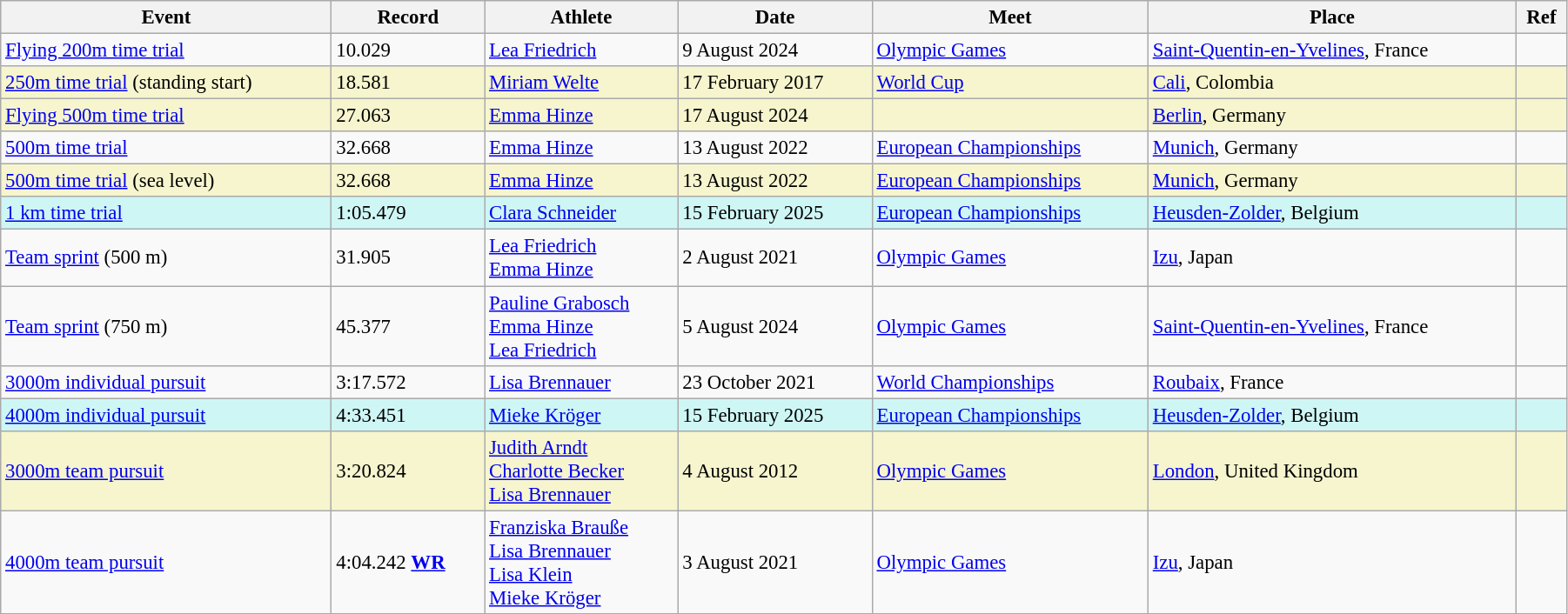<table class="wikitable" style="font-size:95%; width: 95%;">
<tr>
<th>Event</th>
<th>Record</th>
<th>Athlete</th>
<th>Date</th>
<th>Meet</th>
<th>Place</th>
<th>Ref</th>
</tr>
<tr>
<td><a href='#'>Flying 200m time trial</a></td>
<td>10.029</td>
<td><a href='#'>Lea Friedrich</a></td>
<td>9 August 2024</td>
<td><a href='#'>Olympic Games</a></td>
<td><a href='#'>Saint-Quentin-en-Yvelines</a>, France</td>
<td></td>
</tr>
<tr style="background:#f6F5CE;">
<td><a href='#'>250m time trial</a> (standing start)</td>
<td>18.581</td>
<td><a href='#'>Miriam Welte</a></td>
<td>17 February 2017</td>
<td><a href='#'>World Cup</a></td>
<td><a href='#'>Cali</a>, Colombia</td>
<td></td>
</tr>
<tr style="background:#f6F5CE;">
<td><a href='#'>Flying 500m time trial</a></td>
<td>27.063</td>
<td><a href='#'>Emma Hinze</a></td>
<td>17 August 2024</td>
<td></td>
<td><a href='#'>Berlin</a>, Germany</td>
<td></td>
</tr>
<tr>
<td><a href='#'>500m time trial</a></td>
<td>32.668</td>
<td><a href='#'>Emma Hinze</a></td>
<td>13 August 2022</td>
<td><a href='#'>European Championships</a></td>
<td><a href='#'>Munich</a>, Germany</td>
<td></td>
</tr>
<tr style="background:#f6F5CE;">
<td><a href='#'>500m time trial</a> (sea level)</td>
<td>32.668</td>
<td><a href='#'>Emma Hinze</a></td>
<td>13 August 2022</td>
<td><a href='#'>European Championships</a></td>
<td><a href='#'>Munich</a>, Germany</td>
<td></td>
</tr>
<tr style="background:#CEF6F5;">
<td><a href='#'>1 km time trial</a></td>
<td>1:05.479</td>
<td><a href='#'>Clara Schneider</a></td>
<td>15 February 2025</td>
<td><a href='#'>European Championships</a></td>
<td><a href='#'>Heusden-Zolder</a>, Belgium</td>
<td></td>
</tr>
<tr>
<td><a href='#'>Team sprint</a> (500 m)</td>
<td>31.905</td>
<td><a href='#'>Lea Friedrich</a><br><a href='#'>Emma Hinze</a></td>
<td>2 August 2021</td>
<td><a href='#'>Olympic Games</a></td>
<td><a href='#'>Izu</a>, Japan</td>
<td></td>
</tr>
<tr>
<td><a href='#'>Team sprint</a> (750 m)</td>
<td>45.377</td>
<td><a href='#'>Pauline Grabosch</a><br><a href='#'>Emma Hinze</a><br><a href='#'>Lea Friedrich</a></td>
<td>5 August 2024</td>
<td><a href='#'>Olympic Games</a></td>
<td><a href='#'>Saint-Quentin-en-Yvelines</a>, France</td>
<td></td>
</tr>
<tr>
<td><a href='#'>3000m individual pursuit</a></td>
<td>3:17.572</td>
<td><a href='#'>Lisa Brennauer</a></td>
<td>23 October 2021</td>
<td><a href='#'>World Championships</a></td>
<td><a href='#'>Roubaix</a>, France</td>
<td></td>
</tr>
<tr style="background:#CEF6F5;">
<td><a href='#'>4000m individual pursuit</a></td>
<td>4:33.451</td>
<td><a href='#'>Mieke Kröger</a></td>
<td>15 February 2025</td>
<td><a href='#'>European Championships</a></td>
<td><a href='#'>Heusden-Zolder</a>, Belgium</td>
<td></td>
</tr>
<tr style="background:#f6F5CE;">
<td><a href='#'>3000m team pursuit</a></td>
<td>3:20.824</td>
<td><a href='#'>Judith Arndt</a><br><a href='#'>Charlotte Becker</a><br><a href='#'>Lisa Brennauer</a></td>
<td>4 August 2012</td>
<td><a href='#'>Olympic Games</a></td>
<td><a href='#'>London</a>, United Kingdom</td>
<td></td>
</tr>
<tr>
<td><a href='#'>4000m team pursuit</a></td>
<td>4:04.242 <strong><a href='#'>WR</a></strong></td>
<td><a href='#'>Franziska Brauße</a><br><a href='#'>Lisa Brennauer</a><br><a href='#'>Lisa Klein</a><br><a href='#'>Mieke Kröger</a></td>
<td>3 August 2021</td>
<td><a href='#'>Olympic Games</a></td>
<td><a href='#'>Izu</a>, Japan</td>
<td></td>
</tr>
</table>
